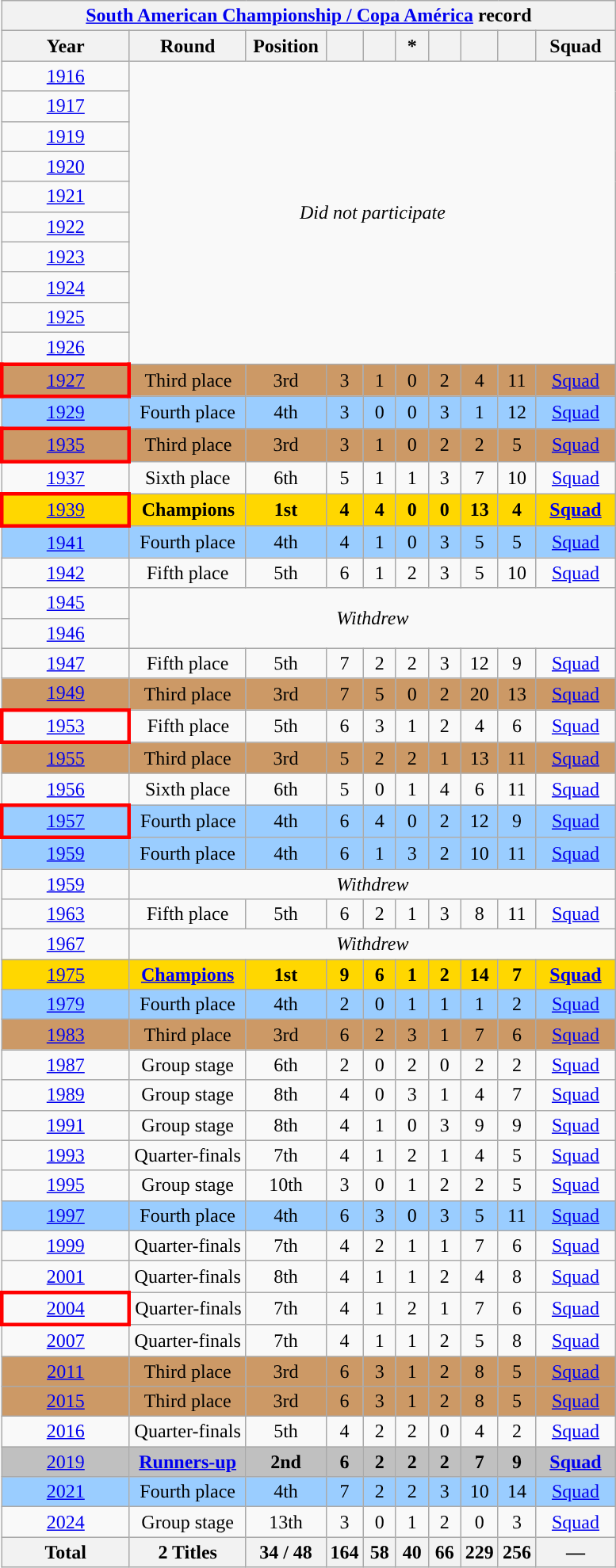<table class="wikitable mw-collapsible" style="text-align:center">
<tr>
<th colspan=10><a href='#'>South American Championship / Copa América</a> record</th>
</tr>
<tr>
<th width=100>Year</th>
<th>Round</th>
<th width=60>Position</th>
<th width=20></th>
<th width=20></th>
<th width=20>*</th>
<th width=20></th>
<th width=20></th>
<th width=20></th>
<th width=60>Squad</th>
</tr>
<tr>
<td> <a href='#'>1916</a></td>
<td colspan=9 rowspan=10><em>Did not participate</em></td>
</tr>
<tr>
<td> <a href='#'>1917</a></td>
</tr>
<tr>
<td> <a href='#'>1919</a></td>
</tr>
<tr>
<td> <a href='#'>1920</a></td>
</tr>
<tr>
<td> <a href='#'>1921</a></td>
</tr>
<tr>
<td> <a href='#'>1922</a></td>
</tr>
<tr>
<td> <a href='#'>1923</a></td>
</tr>
<tr>
<td> <a href='#'>1924</a></td>
</tr>
<tr>
<td> <a href='#'>1925</a></td>
</tr>
<tr>
<td> <a href='#'>1926</a></td>
</tr>
<tr style="background:#c96">
<td style="border:3px solid red"> <a href='#'>1927</a></td>
<td>Third place</td>
<td>3rd</td>
<td>3</td>
<td>1</td>
<td>0</td>
<td>2</td>
<td>4</td>
<td>11</td>
<td><a href='#'>Squad</a></td>
</tr>
<tr style="background:#9acdff">
<td> <a href='#'>1929</a></td>
<td>Fourth place</td>
<td>4th</td>
<td>3</td>
<td>0</td>
<td>0</td>
<td>3</td>
<td>1</td>
<td>12</td>
<td><a href='#'>Squad</a></td>
</tr>
<tr style="background:#c96">
<td style="border:3px solid red"> <a href='#'>1935</a></td>
<td>Third place</td>
<td>3rd</td>
<td>3</td>
<td>1</td>
<td>0</td>
<td>2</td>
<td>2</td>
<td>5</td>
<td><a href='#'>Squad</a></td>
</tr>
<tr>
<td> <a href='#'>1937</a></td>
<td>Sixth place</td>
<td>6th</td>
<td>5</td>
<td>1</td>
<td>1</td>
<td>3</td>
<td>7</td>
<td>10</td>
<td><a href='#'>Squad</a></td>
</tr>
<tr style="background:gold">
<td style="border:3px solid red"> <a href='#'>1939</a></td>
<td><strong>Champions</strong></td>
<td><strong>1st</strong></td>
<td><strong>4</strong></td>
<td><strong>4</strong></td>
<td><strong>0</strong></td>
<td><strong>0</strong></td>
<td><strong>13</strong></td>
<td><strong>4</strong></td>
<td><strong><a href='#'>Squad</a></strong></td>
</tr>
<tr style="background:#9acdff">
<td> <a href='#'>1941</a></td>
<td>Fourth place</td>
<td>4th</td>
<td>4</td>
<td>1</td>
<td>0</td>
<td>3</td>
<td>5</td>
<td>5</td>
<td><a href='#'>Squad</a></td>
</tr>
<tr>
<td> <a href='#'>1942</a></td>
<td>Fifth place</td>
<td>5th</td>
<td>6</td>
<td>1</td>
<td>2</td>
<td>3</td>
<td>5</td>
<td>10</td>
<td><a href='#'>Squad</a></td>
</tr>
<tr>
<td> <a href='#'>1945</a></td>
<td colspan=9 rowspan=2><em>Withdrew</em></td>
</tr>
<tr>
<td> <a href='#'>1946</a></td>
</tr>
<tr>
<td> <a href='#'>1947</a></td>
<td>Fifth place</td>
<td>5th</td>
<td>7</td>
<td>2</td>
<td>2</td>
<td>3</td>
<td>12</td>
<td>9</td>
<td><a href='#'>Squad</a></td>
</tr>
<tr style="background:#c96">
<td> <a href='#'>1949</a></td>
<td>Third place</td>
<td>3rd</td>
<td>7</td>
<td>5</td>
<td>0</td>
<td>2</td>
<td>20</td>
<td>13</td>
<td><a href='#'>Squad</a></td>
</tr>
<tr>
<td style="border:3px solid red"> <a href='#'>1953</a></td>
<td>Fifth place</td>
<td>5th</td>
<td>6</td>
<td>3</td>
<td>1</td>
<td>2</td>
<td>4</td>
<td>6</td>
<td><a href='#'>Squad</a></td>
</tr>
<tr style="background:#c96">
<td> <a href='#'>1955</a></td>
<td>Third place</td>
<td>3rd</td>
<td>5</td>
<td>2</td>
<td>2</td>
<td>1</td>
<td>13</td>
<td>11</td>
<td><a href='#'>Squad</a></td>
</tr>
<tr>
<td> <a href='#'>1956</a></td>
<td>Sixth place</td>
<td>6th</td>
<td>5</td>
<td>0</td>
<td>1</td>
<td>4</td>
<td>6</td>
<td>11</td>
<td><a href='#'>Squad</a></td>
</tr>
<tr style="background:#9acdff">
<td style="border:3px solid red"> <a href='#'>1957</a></td>
<td>Fourth place</td>
<td>4th</td>
<td>6</td>
<td>4</td>
<td>0</td>
<td>2</td>
<td>12</td>
<td>9</td>
<td><a href='#'>Squad</a></td>
</tr>
<tr style="background:#9acdff">
<td> <a href='#'>1959</a></td>
<td>Fourth place</td>
<td>4th</td>
<td>6</td>
<td>1</td>
<td>3</td>
<td>2</td>
<td>10</td>
<td>11</td>
<td><a href='#'>Squad</a></td>
</tr>
<tr>
<td> <a href='#'>1959</a></td>
<td colspan=9><em>Withdrew</em></td>
</tr>
<tr>
<td> <a href='#'>1963</a></td>
<td>Fifth place</td>
<td>5th</td>
<td>6</td>
<td>2</td>
<td>1</td>
<td>3</td>
<td>8</td>
<td>11</td>
<td><a href='#'>Squad</a></td>
</tr>
<tr>
<td> <a href='#'>1967</a></td>
<td colspan=9><em>Withdrew</em></td>
</tr>
<tr style="background:gold">
<td><a href='#'>1975</a></td>
<td><strong><a href='#'>Champions</a></strong></td>
<td><strong>1st</strong></td>
<td><strong>9</strong></td>
<td><strong>6</strong></td>
<td><strong>1</strong></td>
<td><strong>2</strong></td>
<td><strong>14</strong></td>
<td><strong>7</strong></td>
<td><strong><a href='#'>Squad</a></strong></td>
</tr>
<tr style="background:#9acdff">
<td><a href='#'>1979</a></td>
<td>Fourth place</td>
<td>4th</td>
<td>2</td>
<td>0</td>
<td>1</td>
<td>1</td>
<td>1</td>
<td>2</td>
<td><a href='#'>Squad</a></td>
</tr>
<tr style="background:#c96">
<td><a href='#'>1983</a></td>
<td>Third place</td>
<td>3rd</td>
<td>6</td>
<td>2</td>
<td>3</td>
<td>1</td>
<td>7</td>
<td>6</td>
<td><a href='#'>Squad</a></td>
</tr>
<tr>
<td> <a href='#'>1987</a></td>
<td>Group stage</td>
<td>6th</td>
<td>2</td>
<td>0</td>
<td>2</td>
<td>0</td>
<td>2</td>
<td>2</td>
<td><a href='#'>Squad</a></td>
</tr>
<tr>
<td> <a href='#'>1989</a></td>
<td>Group stage</td>
<td>8th</td>
<td>4</td>
<td>0</td>
<td>3</td>
<td>1</td>
<td>4</td>
<td>7</td>
<td><a href='#'>Squad</a></td>
</tr>
<tr>
<td> <a href='#'>1991</a></td>
<td>Group stage</td>
<td>8th</td>
<td>4</td>
<td>1</td>
<td>0</td>
<td>3</td>
<td>9</td>
<td>9</td>
<td><a href='#'>Squad</a></td>
</tr>
<tr>
<td> <a href='#'>1993</a></td>
<td>Quarter-finals</td>
<td>7th</td>
<td>4</td>
<td>1</td>
<td>2</td>
<td>1</td>
<td>4</td>
<td>5</td>
<td><a href='#'>Squad</a></td>
</tr>
<tr>
<td> <a href='#'>1995</a></td>
<td>Group stage</td>
<td>10th</td>
<td>3</td>
<td>0</td>
<td>1</td>
<td>2</td>
<td>2</td>
<td>5</td>
<td><a href='#'>Squad</a></td>
</tr>
<tr style="background:#9acdff">
<td> <a href='#'>1997</a></td>
<td>Fourth place</td>
<td>4th</td>
<td>6</td>
<td>3</td>
<td>0</td>
<td>3</td>
<td>5</td>
<td>11</td>
<td><a href='#'>Squad</a></td>
</tr>
<tr>
<td> <a href='#'>1999</a></td>
<td>Quarter-finals</td>
<td>7th</td>
<td>4</td>
<td>2</td>
<td>1</td>
<td>1</td>
<td>7</td>
<td>6</td>
<td><a href='#'>Squad</a></td>
</tr>
<tr>
<td> <a href='#'>2001</a></td>
<td>Quarter-finals</td>
<td>8th</td>
<td>4</td>
<td>1</td>
<td>1</td>
<td>2</td>
<td>4</td>
<td>8</td>
<td><a href='#'>Squad</a></td>
</tr>
<tr>
<td style="border:3px solid red"> <a href='#'>2004</a></td>
<td>Quarter-finals</td>
<td>7th</td>
<td>4</td>
<td>1</td>
<td>2</td>
<td>1</td>
<td>7</td>
<td>6</td>
<td><a href='#'>Squad</a></td>
</tr>
<tr>
<td> <a href='#'>2007</a></td>
<td>Quarter-finals</td>
<td>7th</td>
<td>4</td>
<td>1</td>
<td>1</td>
<td>2</td>
<td>5</td>
<td>8</td>
<td><a href='#'>Squad</a></td>
</tr>
<tr style="background:#c96">
<td> <a href='#'>2011</a></td>
<td>Third place</td>
<td>3rd</td>
<td>6</td>
<td>3</td>
<td>1</td>
<td>2</td>
<td>8</td>
<td>5</td>
<td><a href='#'>Squad</a></td>
</tr>
<tr style="background:#c96">
<td> <a href='#'>2015</a></td>
<td>Third place</td>
<td>3rd</td>
<td>6</td>
<td>3</td>
<td>1</td>
<td>2</td>
<td>8</td>
<td>5</td>
<td><a href='#'>Squad</a></td>
</tr>
<tr>
<td> <a href='#'>2016</a></td>
<td>Quarter-finals</td>
<td>5th</td>
<td>4</td>
<td>2</td>
<td>2</td>
<td>0</td>
<td>4</td>
<td>2</td>
<td><a href='#'>Squad</a></td>
</tr>
<tr style="background:silver">
<td> <a href='#'>2019</a></td>
<td><strong><a href='#'>Runners-up</a></strong></td>
<td><strong>2nd</strong></td>
<td><strong>6</strong></td>
<td><strong>2</strong></td>
<td><strong>2</strong></td>
<td><strong>2</strong></td>
<td><strong>7</strong></td>
<td><strong>9</strong></td>
<td><strong><a href='#'>Squad</a></strong></td>
</tr>
<tr style="background:#9acdff">
<td> <a href='#'>2021</a></td>
<td>Fourth place</td>
<td>4th</td>
<td>7</td>
<td>2</td>
<td>2</td>
<td>3</td>
<td>10</td>
<td>14</td>
<td><a href='#'>Squad</a></td>
</tr>
<tr>
<td> <a href='#'>2024</a></td>
<td>Group stage</td>
<td>13th</td>
<td>3</td>
<td>0</td>
<td>1</td>
<td>2</td>
<td>0</td>
<td>3</td>
<td><a href='#'>Squad</a></td>
</tr>
<tr>
<th>Total</th>
<th>2 Titles</th>
<th>34 / 48</th>
<th>164</th>
<th>58</th>
<th>40</th>
<th>66</th>
<th>229</th>
<th>256</th>
<th>—</th>
</tr>
</table>
